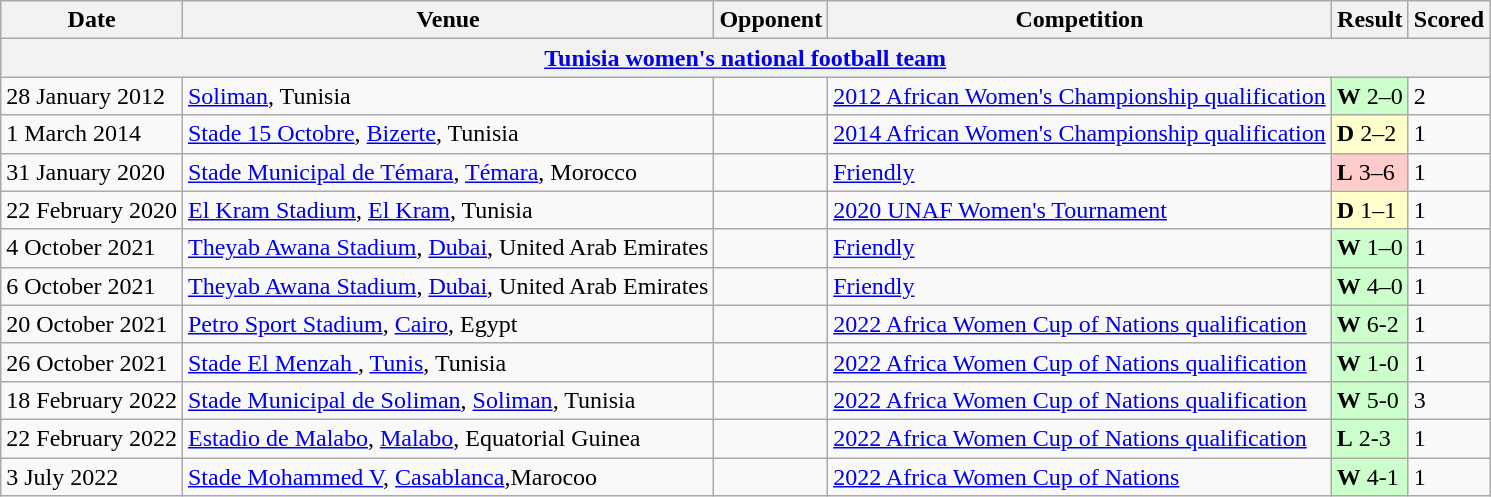<table class=wikitable>
<tr>
<th>Date</th>
<th>Venue</th>
<th>Opponent</th>
<th>Competition</th>
<th>Result</th>
<th>Scored</th>
</tr>
<tr>
<th colspan=6><a href='#'>Tunisia women's national football team</a></th>
</tr>
<tr>
<td>28 January 2012</td>
<td><a href='#'>Soliman</a>, Tunisia</td>
<td></td>
<td><a href='#'>2012 African Women's Championship qualification</a></td>
<td bgcolor=ccffcc><strong>W</strong> 2–0</td>
<td>2</td>
</tr>
<tr>
<td>1 March 2014</td>
<td><a href='#'>Stade 15 Octobre</a>, <a href='#'>Bizerte</a>, Tunisia</td>
<td></td>
<td><a href='#'>2014 African Women's Championship qualification</a></td>
<td bgcolor=ffffcc><strong>D</strong> 2–2</td>
<td>1</td>
</tr>
<tr>
<td>31 January  2020</td>
<td><a href='#'>Stade Municipal de Témara</a>, <a href='#'>Témara</a>, Morocco</td>
<td></td>
<td><a href='#'>Friendly</a></td>
<td bgcolor=ffcccc><strong>L</strong> 3–6</td>
<td>1</td>
</tr>
<tr>
<td>22 February 2020</td>
<td><a href='#'>El Kram Stadium</a>, <a href='#'>El Kram</a>, Tunisia</td>
<td></td>
<td><a href='#'>2020 UNAF Women's Tournament</a></td>
<td bgcolor=ffffcc><strong>D</strong> 1–1</td>
<td>1</td>
</tr>
<tr>
<td>4 October	2021</td>
<td><a href='#'>Theyab Awana Stadium</a>, <a href='#'>Dubai</a>, United Arab Emirates</td>
<td></td>
<td><a href='#'>Friendly</a></td>
<td bgcolor=ccffcc><strong>W</strong> 1–0</td>
<td>1</td>
</tr>
<tr>
<td>6 October	2021</td>
<td><a href='#'>Theyab Awana Stadium</a>, <a href='#'>Dubai</a>, United Arab Emirates</td>
<td></td>
<td><a href='#'>Friendly</a></td>
<td bgcolor=ccffcc><strong>W</strong> 4–0</td>
<td>1</td>
</tr>
<tr>
<td>20 October 2021</td>
<td><a href='#'>Petro Sport Stadium</a>, <a href='#'>Cairo</a>, Egypt</td>
<td></td>
<td><a href='#'>2022 Africa Women Cup of Nations qualification</a></td>
<td bgcolor=ccffcc><strong>W</strong> 6-2</td>
<td>1</td>
</tr>
<tr>
<td>26 October 2021</td>
<td><a href='#'>Stade El Menzah </a>, <a href='#'>Tunis</a>, Tunisia</td>
<td></td>
<td><a href='#'>2022 Africa Women Cup of Nations qualification</a></td>
<td bgcolor=ccffcc><strong>W</strong> 1-0</td>
<td>1</td>
</tr>
<tr>
<td>18 February 2022</td>
<td><a href='#'>Stade Municipal de Soliman</a>, <a href='#'>Soliman</a>, Tunisia</td>
<td></td>
<td><a href='#'>2022 Africa Women Cup of Nations qualification</a></td>
<td bgcolor=ccffcc><strong>W</strong> 5-0</td>
<td>3</td>
</tr>
<tr>
<td>22 February 2022</td>
<td><a href='#'>Estadio de Malabo</a>, <a href='#'>Malabo</a>, Equatorial Guinea</td>
<td></td>
<td><a href='#'>2022 Africa Women Cup of Nations qualification</a></td>
<td bgcolor=ccffcc><strong>L</strong> 2-3</td>
<td>1</td>
</tr>
<tr>
<td>3 July 2022</td>
<td><a href='#'>Stade Mohammed V</a>, <a href='#'>Casablanca</a>,Marocoo</td>
<td></td>
<td><a href='#'>2022 Africa Women Cup of Nations</a></td>
<td bgcolor=ccffcc><strong>W</strong> 4-1</td>
<td>1</td>
</tr>
</table>
